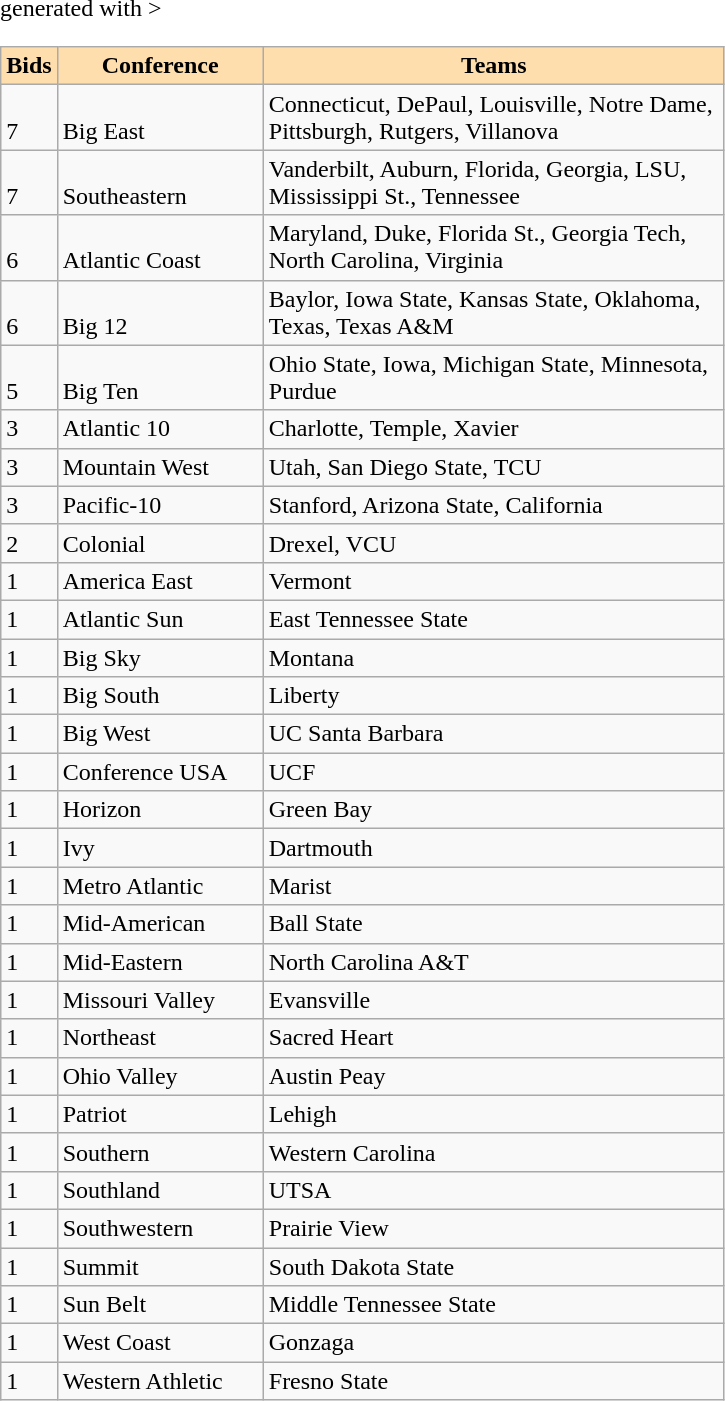<table class="wikitable" <hiddentext>generated with >
<tr style="background-color:#FFDEAD;font-weight:bold"  align="center" valign="bottom">
<td width="28"  height="14">Bids</td>
<td width="130">Conference</td>
<td width="300">Teams</td>
</tr>
<tr valign="bottom">
<td height="14">7</td>
<td>Big East</td>
<td>Connecticut, DePaul, Louisville, Notre Dame, Pittsburgh, Rutgers, Villanova</td>
</tr>
<tr valign="bottom">
<td height="14">7</td>
<td>Southeastern</td>
<td>Vanderbilt, Auburn, Florida, Georgia, LSU, Mississippi St., Tennessee</td>
</tr>
<tr valign="bottom">
<td height="14">6</td>
<td>Atlantic Coast</td>
<td>Maryland, Duke, Florida St., Georgia Tech, North Carolina, Virginia</td>
</tr>
<tr valign="bottom">
<td height="14">6</td>
<td>Big 12</td>
<td>Baylor, Iowa State, Kansas State, Oklahoma, Texas, Texas A&M</td>
</tr>
<tr valign="bottom">
<td height="14">5</td>
<td>Big Ten</td>
<td>Ohio State, Iowa, Michigan State, Minnesota, Purdue</td>
</tr>
<tr valign="bottom">
<td height="14">3</td>
<td>Atlantic 10</td>
<td>Charlotte, Temple, Xavier</td>
</tr>
<tr valign="bottom">
<td height="14">3</td>
<td>Mountain West</td>
<td>Utah, San Diego State, TCU</td>
</tr>
<tr valign="bottom">
<td height="14">3</td>
<td>Pacific-10</td>
<td>Stanford, Arizona State, California</td>
</tr>
<tr valign="bottom">
<td height="14">2</td>
<td>Colonial</td>
<td>Drexel, VCU</td>
</tr>
<tr valign="bottom">
<td height="14">1</td>
<td>America East</td>
<td>Vermont</td>
</tr>
<tr valign="bottom">
<td height="14">1</td>
<td>Atlantic Sun</td>
<td>East Tennessee State</td>
</tr>
<tr valign="bottom">
<td height="14">1</td>
<td>Big Sky</td>
<td>Montana</td>
</tr>
<tr valign="bottom">
<td height="14">1</td>
<td>Big South</td>
<td>Liberty</td>
</tr>
<tr valign="bottom">
<td height="14">1</td>
<td>Big West</td>
<td>UC Santa Barbara</td>
</tr>
<tr valign="bottom">
<td height="14">1</td>
<td>Conference USA</td>
<td>UCF</td>
</tr>
<tr valign="bottom">
<td height="14">1</td>
<td>Horizon</td>
<td>Green Bay</td>
</tr>
<tr valign="bottom">
<td height="14">1</td>
<td>Ivy</td>
<td>Dartmouth</td>
</tr>
<tr valign="bottom">
<td height="14">1</td>
<td>Metro Atlantic</td>
<td>Marist</td>
</tr>
<tr valign="bottom">
<td height="14">1</td>
<td>Mid-American</td>
<td>Ball State</td>
</tr>
<tr valign="bottom">
<td height="14">1</td>
<td>Mid-Eastern</td>
<td>North Carolina A&T</td>
</tr>
<tr valign="bottom">
<td height="14">1</td>
<td>Missouri Valley</td>
<td>Evansville</td>
</tr>
<tr valign="bottom">
<td height="14">1</td>
<td>Northeast</td>
<td>Sacred Heart</td>
</tr>
<tr valign="bottom">
<td height="14">1</td>
<td>Ohio Valley</td>
<td>Austin Peay</td>
</tr>
<tr valign="bottom">
<td height="14">1</td>
<td>Patriot</td>
<td>Lehigh</td>
</tr>
<tr valign="bottom">
<td height="14">1</td>
<td>Southern</td>
<td>Western Carolina</td>
</tr>
<tr valign="bottom">
<td height="14">1</td>
<td>Southland</td>
<td>UTSA</td>
</tr>
<tr valign="bottom">
<td height="14">1</td>
<td>Southwestern</td>
<td>Prairie View</td>
</tr>
<tr valign="bottom">
<td height="14">1</td>
<td>Summit</td>
<td>South Dakota State</td>
</tr>
<tr valign="bottom">
<td height="14">1</td>
<td>Sun Belt</td>
<td>Middle Tennessee State</td>
</tr>
<tr valign="bottom">
<td height="14">1</td>
<td>West Coast</td>
<td>Gonzaga</td>
</tr>
<tr valign="bottom">
<td height="14">1</td>
<td>Western Athletic</td>
<td>Fresno State</td>
</tr>
</table>
